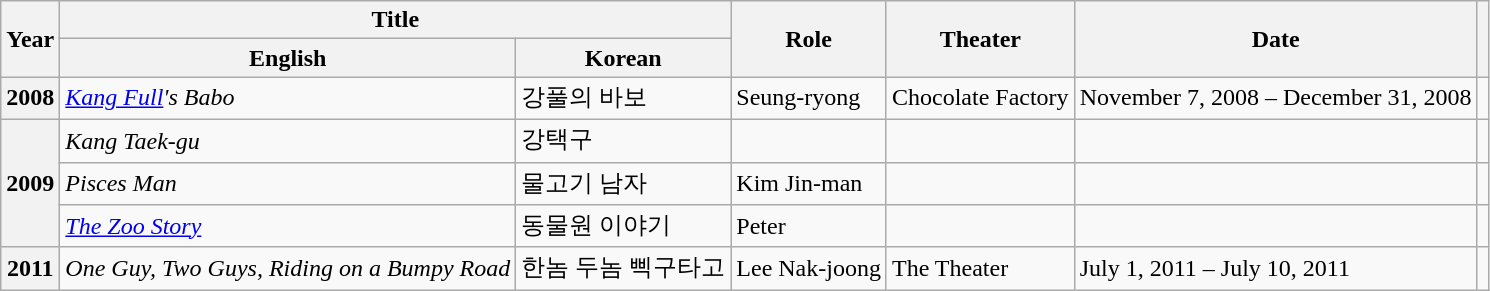<table class="wikitable sortable plainrowheaders">
<tr>
<th rowspan="2" scope="col">Year</th>
<th colspan="2" scope="col">Title</th>
<th rowspan="2" scope="col">Role</th>
<th rowspan="2" scope="col">Theater</th>
<th rowspan="2" scope="col">Date</th>
<th rowspan="2" scope="col" class="unsortable"></th>
</tr>
<tr>
<th>English</th>
<th>Korean</th>
</tr>
<tr>
<th scope="row">2008</th>
<td><em><a href='#'>Kang Full</a>'s Babo</em></td>
<td>강풀의 바보</td>
<td>Seung-ryong</td>
<td>Chocolate Factory</td>
<td>November 7, 2008 – December 31, 2008</td>
<td></td>
</tr>
<tr>
<th rowspan="3" scope="row">2009</th>
<td><em>Kang Taek-gu</em></td>
<td>강택구</td>
<td></td>
<td></td>
<td></td>
<td></td>
</tr>
<tr>
<td><em>Pisces Man</em></td>
<td>물고기 남자</td>
<td>Kim Jin-man</td>
<td></td>
<td></td>
<td></td>
</tr>
<tr>
<td><em><a href='#'>The Zoo Story</a></em></td>
<td>동물원 이야기</td>
<td>Peter</td>
<td></td>
<td></td>
<td></td>
</tr>
<tr>
<th scope="row">2011</th>
<td><em>One Guy, Two Guys, Riding on a Bumpy Road</em></td>
<td>한놈 두놈 삑구타고</td>
<td>Lee Nak-joong</td>
<td>The Theater</td>
<td>July 1, 2011 – July 10, 2011</td>
<td></td>
</tr>
</table>
